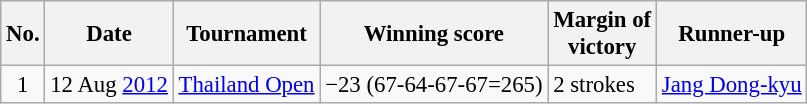<table class="wikitable" style="font-size:95%;">
<tr>
<th>No.</th>
<th>Date</th>
<th>Tournament</th>
<th>Winning score</th>
<th>Margin of<br>victory</th>
<th>Runner-up</th>
</tr>
<tr>
<td align=center>1</td>
<td align=right>12 Aug <a href='#'>2012</a></td>
<td><a href='#'>Thailand Open</a></td>
<td>−23 (67-64-67-67=265)</td>
<td>2 strokes</td>
<td> <a href='#'>Jang Dong-kyu</a></td>
</tr>
</table>
